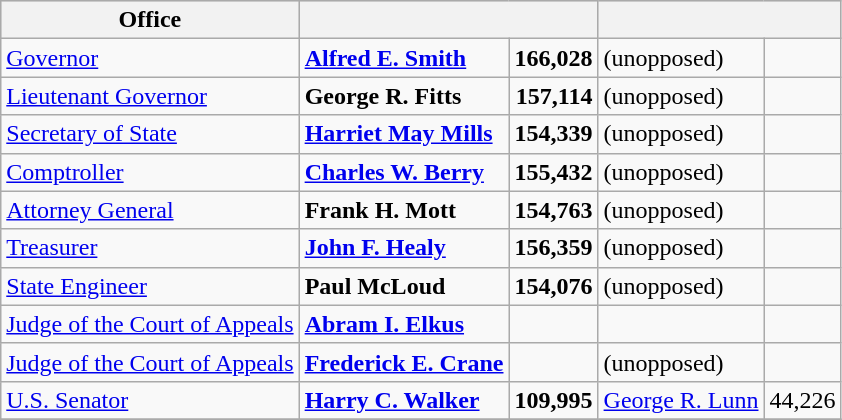<table class=wikitable>
<tr bgcolor=lightgrey>
<th>Office</th>
<th colspan="2"></th>
<th colspan="2"></th>
</tr>
<tr>
<td><a href='#'>Governor</a></td>
<td><strong><a href='#'>Alfred E. Smith</a></strong></td>
<td align="right"><strong>166,028</strong></td>
<td>(unopposed)</td>
<td></td>
</tr>
<tr>
<td><a href='#'>Lieutenant Governor</a></td>
<td><strong>George R. Fitts</strong></td>
<td align="right"><strong>157,114</strong></td>
<td>(unopposed)</td>
<td></td>
</tr>
<tr>
<td><a href='#'>Secretary of State</a></td>
<td><strong><a href='#'>Harriet May Mills</a></strong></td>
<td align="right"><strong>154,339</strong></td>
<td>(unopposed)</td>
<td></td>
</tr>
<tr>
<td><a href='#'>Comptroller</a></td>
<td><strong><a href='#'>Charles W. Berry</a></strong></td>
<td align="right"><strong>155,432</strong></td>
<td>(unopposed)</td>
<td></td>
</tr>
<tr>
<td><a href='#'>Attorney General</a></td>
<td><strong>Frank H. Mott</strong></td>
<td align="right"><strong>154,763</strong></td>
<td>(unopposed)</td>
<td></td>
</tr>
<tr>
<td><a href='#'>Treasurer</a></td>
<td><strong><a href='#'>John F. Healy</a></strong></td>
<td align="right"><strong>156,359</strong></td>
<td>(unopposed)</td>
<td></td>
</tr>
<tr>
<td><a href='#'>State Engineer</a></td>
<td><strong>Paul McLoud</strong></td>
<td align="right"><strong>154,076</strong></td>
<td>(unopposed)</td>
<td></td>
</tr>
<tr>
<td><a href='#'>Judge of the Court of Appeals</a></td>
<td><strong><a href='#'>Abram I. Elkus</a></strong></td>
<td align="right"></td>
<td></td>
<td></td>
</tr>
<tr>
<td><a href='#'>Judge of the Court of Appeals</a></td>
<td><strong><a href='#'>Frederick E. Crane</a></strong></td>
<td align="right"></td>
<td>(unopposed)</td>
<td></td>
</tr>
<tr>
<td><a href='#'>U.S. Senator</a></td>
<td><strong><a href='#'>Harry C. Walker</a></strong></td>
<td align="right"><strong>109,995</strong></td>
<td><a href='#'>George R. Lunn</a></td>
<td align="right">44,226</td>
</tr>
<tr>
</tr>
</table>
